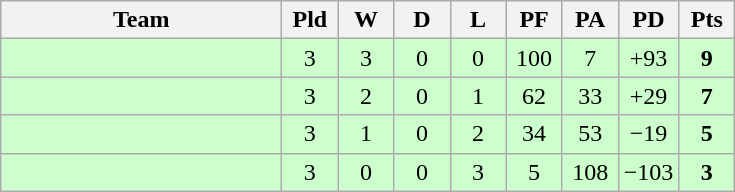<table class="wikitable" style="text-align: center;">
<tr>
<th width="180">Team</th>
<th width="30">Pld</th>
<th width="30">W</th>
<th width="30">D</th>
<th width="30">L</th>
<th width="30">PF</th>
<th width="30">PA</th>
<th width="30">PD</th>
<th width="30">Pts</th>
</tr>
<tr bgcolor="ccffcc">
<td align=left></td>
<td>3</td>
<td>3</td>
<td>0</td>
<td>0</td>
<td>100</td>
<td>7</td>
<td>+93</td>
<td><strong>9</strong></td>
</tr>
<tr bgcolor="ccffcc">
<td align=left></td>
<td>3</td>
<td>2</td>
<td>0</td>
<td>1</td>
<td>62</td>
<td>33</td>
<td>+29</td>
<td><strong>7</strong></td>
</tr>
<tr bgcolor="ccffcc">
<td align=left></td>
<td>3</td>
<td>1</td>
<td>0</td>
<td>2</td>
<td>34</td>
<td>53</td>
<td>−19</td>
<td><strong>5</strong></td>
</tr>
<tr bgcolor="ccffcc">
<td align=left></td>
<td>3</td>
<td>0</td>
<td>0</td>
<td>3</td>
<td>5</td>
<td>108</td>
<td>−103</td>
<td><strong>3</strong></td>
</tr>
</table>
